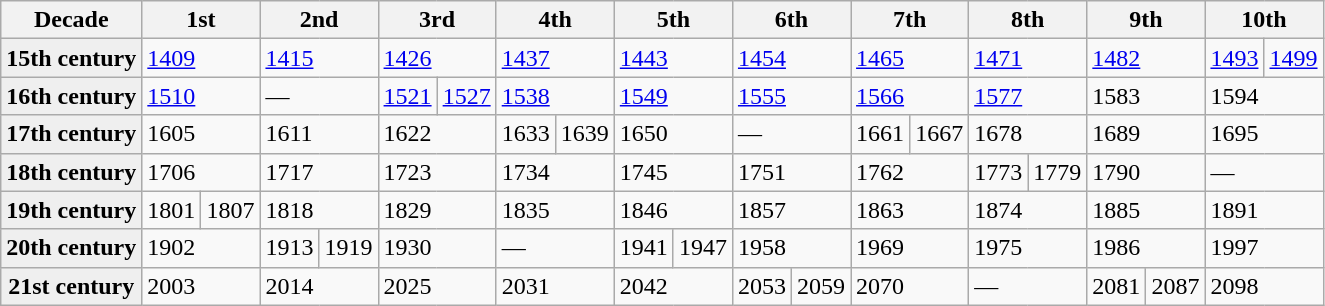<table class="wikitable">
<tr>
<th scope=row>Decade</th>
<th colspan=2>1st</th>
<th colspan=2>2nd</th>
<th colspan=2>3rd</th>
<th colspan=2>4th</th>
<th colspan=2>5th</th>
<th colspan=2>6th</th>
<th colspan=2>7th</th>
<th colspan=2>8th</th>
<th colspan=2>9th</th>
<th colspan=2>10th</th>
</tr>
<tr>
<th style="background-color:#efefef;">15th century</th>
<td colspan=2><a href='#'>1409</a></td>
<td colspan=2><a href='#'>1415</a></td>
<td colspan=2><a href='#'>1426</a></td>
<td colspan=2><a href='#'>1437</a></td>
<td colspan=2><a href='#'>1443</a></td>
<td colspan=2><a href='#'>1454</a></td>
<td colspan=2><a href='#'>1465</a></td>
<td colspan=2><a href='#'>1471</a></td>
<td colspan=2><a href='#'>1482</a></td>
<td><a href='#'>1493</a></td>
<td><a href='#'>1499</a></td>
</tr>
<tr>
<th style="background-color:#efefef;">16th century</th>
<td colspan=2><a href='#'>1510</a></td>
<td colspan=2>—</td>
<td><a href='#'>1521</a></td>
<td><a href='#'>1527</a></td>
<td colspan=2><a href='#'>1538</a></td>
<td colspan=2><a href='#'>1549</a></td>
<td colspan=2><a href='#'>1555</a></td>
<td colspan=2><a href='#'>1566</a></td>
<td colspan=2><a href='#'>1577</a> </td>
<td colspan=2>1583</td>
<td colspan=2>1594</td>
</tr>
<tr>
<th style="background-color:#efefef;">17th century</th>
<td colspan=2>1605</td>
<td colspan=2>1611</td>
<td colspan=2>1622</td>
<td>1633</td>
<td>1639</td>
<td colspan=2>1650</td>
<td colspan=2>—</td>
<td>1661</td>
<td>1667</td>
<td colspan=2>1678</td>
<td colspan=2>1689</td>
<td colspan=2>1695</td>
</tr>
<tr>
<th style="background-color:#efefef;">18th century</th>
<td colspan=2>1706</td>
<td colspan=2>1717</td>
<td colspan=2>1723</td>
<td colspan=2>1734</td>
<td colspan=2>1745</td>
<td colspan=2>1751</td>
<td colspan=2>1762</td>
<td>1773</td>
<td>1779</td>
<td colspan=2>1790</td>
<td colspan=2>—</td>
</tr>
<tr>
<th style="background-color:#efefef;">19th century</th>
<td>1801</td>
<td>1807</td>
<td colspan=2>1818</td>
<td colspan=2>1829</td>
<td colspan=2>1835</td>
<td colspan=2>1846</td>
<td colspan=2>1857</td>
<td colspan=2>1863</td>
<td colspan=2>1874</td>
<td colspan=2>1885</td>
<td colspan=2>1891</td>
</tr>
<tr>
<th style="background-color:#efefef;">20th century</th>
<td colspan=2>1902</td>
<td>1913</td>
<td>1919</td>
<td colspan=2>1930</td>
<td colspan=2>—</td>
<td>1941</td>
<td>1947</td>
<td colspan=2>1958</td>
<td colspan=2>1969</td>
<td colspan=2>1975</td>
<td colspan=2>1986</td>
<td colspan=2>1997</td>
</tr>
<tr>
<th style="background-color:#efefef;">21st century</th>
<td colspan=2>2003</td>
<td colspan=2>2014</td>
<td colspan=2>2025</td>
<td colspan=2>2031</td>
<td colspan=2>2042</td>
<td>2053</td>
<td>2059</td>
<td colspan=2>2070</td>
<td colspan=2>—</td>
<td>2081</td>
<td>2087</td>
<td colspan=2>2098</td>
</tr>
</table>
